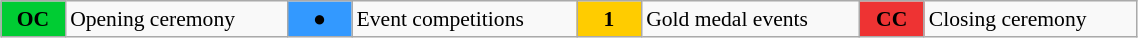<table class=wikitable style="margin:0.5em auto; font-size:90%;position:relative;width:60%;">
<tr>
<td style="width:2.5em; background-color:#00cc33;text-align:center;"><strong>OC</strong></td>
<td>Opening ceremony</td>
<td style="width:2.5em; background-color:#3399ff;text-align:center;">●</td>
<td>Event competitions</td>
<td style="width:2.5em; background-color:#ffcc00;text-align:center;"><strong>1</strong></td>
<td>Gold medal events</td>
<td style="width:2.5em; background-color:#ee3333;text-align:center;"><strong>CC</strong></td>
<td>Closing ceremony</td>
</tr>
</table>
